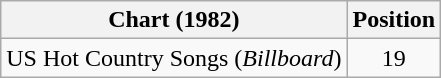<table class="wikitable">
<tr>
<th>Chart (1982)</th>
<th>Position</th>
</tr>
<tr>
<td>US Hot Country Songs (<em>Billboard</em>)</td>
<td align="center">19</td>
</tr>
</table>
